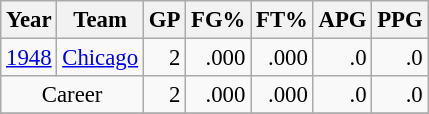<table class="wikitable sortable" style="font-size:95%; text-align:right;">
<tr>
<th>Year</th>
<th>Team</th>
<th>GP</th>
<th>FG%</th>
<th>FT%</th>
<th>APG</th>
<th>PPG</th>
</tr>
<tr>
<td style="text-align:left;"><a href='#'>1948</a></td>
<td style="text-align:left;"><a href='#'>Chicago</a></td>
<td>2</td>
<td>.000</td>
<td>.000</td>
<td>.0</td>
<td>.0</td>
</tr>
<tr>
<td style="text-align:center;" colspan="2">Career</td>
<td>2</td>
<td>.000</td>
<td>.000</td>
<td>.0</td>
<td>.0</td>
</tr>
<tr>
</tr>
</table>
